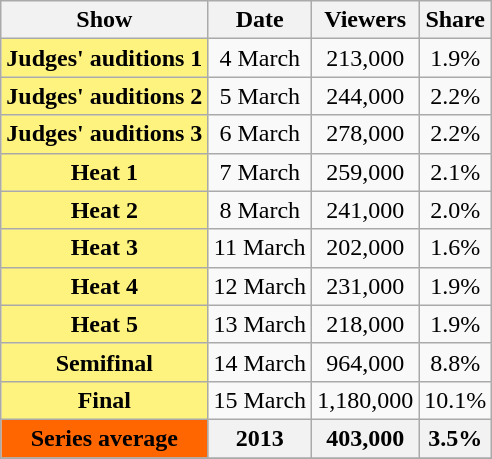<table class="wikitable sortable" style="text-align:center">
<tr>
<th>Show</th>
<th>Date</th>
<th>Viewers</th>
<th>Share</th>
</tr>
<tr>
<td style="background:#FFF380"><strong>Judges' auditions 1</strong></td>
<td>4 March</td>
<td>213,000</td>
<td>1.9%</td>
</tr>
<tr>
<td style="background:#FFF380"><strong>Judges' auditions 2</strong></td>
<td>5 March</td>
<td>244,000</td>
<td>2.2%</td>
</tr>
<tr>
<td style="background:#FFF380"><strong>Judges' auditions 3</strong></td>
<td>6 March</td>
<td>278,000</td>
<td>2.2%</td>
</tr>
<tr>
<td style="background:#FFF380"><strong>Heat 1</strong></td>
<td>7 March</td>
<td>259,000</td>
<td>2.1%</td>
</tr>
<tr>
<td style="background:#FFF380"><strong>Heat 2</strong></td>
<td>8 March</td>
<td>241,000</td>
<td>2.0%</td>
</tr>
<tr>
<td style="background:#FFF380"><strong>Heat 3</strong></td>
<td>11 March</td>
<td>202,000</td>
<td>1.6%</td>
</tr>
<tr>
<td style="background:#FFF380"><strong>Heat 4</strong></td>
<td>12 March</td>
<td>231,000</td>
<td>1.9%</td>
</tr>
<tr>
<td style="background:#FFF380"><strong>Heat 5</strong></td>
<td>13 March</td>
<td>218,000</td>
<td>1.9%</td>
</tr>
<tr>
<td style="background:#FFF380"><strong>Semifinal</strong></td>
<td>14 March</td>
<td>964,000</td>
<td>8.8%</td>
</tr>
<tr>
<td style="background:#FFF380"><strong>Final</strong></td>
<td>15 March</td>
<td>1,180,000</td>
<td>10.1%</td>
</tr>
<tr>
<th style="background:#FF6600">Series average</th>
<th>2013</th>
<th>403,000</th>
<th>3.5%</th>
</tr>
<tr>
</tr>
</table>
